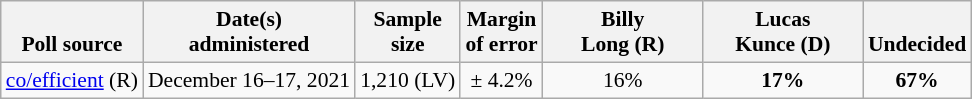<table class="wikitable" style="font-size:90%;text-align:center;">
<tr valign=bottom>
<th>Poll source</th>
<th>Date(s)<br>administered</th>
<th>Sample<br>size</th>
<th>Margin<br>of error</th>
<th style="width:100px;">Billy<br>Long (R)</th>
<th style="width:100px;">Lucas<br>Kunce (D)</th>
<th>Undecided</th>
</tr>
<tr>
<td style="text-align:left;"><a href='#'>co/efficient</a> (R)</td>
<td>December 16–17, 2021</td>
<td>1,210 (LV)</td>
<td>± 4.2%</td>
<td>16%</td>
<td><strong>17%</strong></td>
<td><strong>67%</strong></td>
</tr>
</table>
